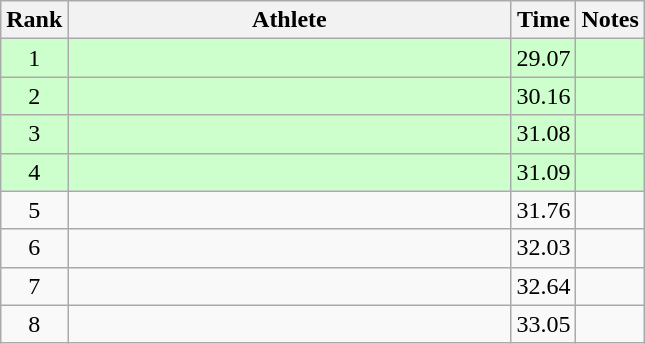<table class="wikitable" style="text-align:center">
<tr>
<th>Rank</th>
<th Style="width:18em">Athlete</th>
<th>Time</th>
<th>Notes</th>
</tr>
<tr style="background:#cfc">
<td>1</td>
<td style="text-align:left"></td>
<td>29.07</td>
<td></td>
</tr>
<tr style="background:#cfc">
<td>2</td>
<td style="text-align:left"></td>
<td>30.16</td>
<td></td>
</tr>
<tr style="background:#cfc">
<td>3</td>
<td style="text-align:left"></td>
<td>31.08</td>
<td></td>
</tr>
<tr style="background:#cfc">
<td>4</td>
<td style="text-align:left"></td>
<td>31.09</td>
<td></td>
</tr>
<tr>
<td>5</td>
<td style="text-align:left"></td>
<td>31.76</td>
<td></td>
</tr>
<tr>
<td>6</td>
<td style="text-align:left"></td>
<td>32.03</td>
<td></td>
</tr>
<tr>
<td>7</td>
<td style="text-align:left"></td>
<td>32.64</td>
<td></td>
</tr>
<tr>
<td>8</td>
<td style="text-align:left"></td>
<td>33.05</td>
<td></td>
</tr>
</table>
